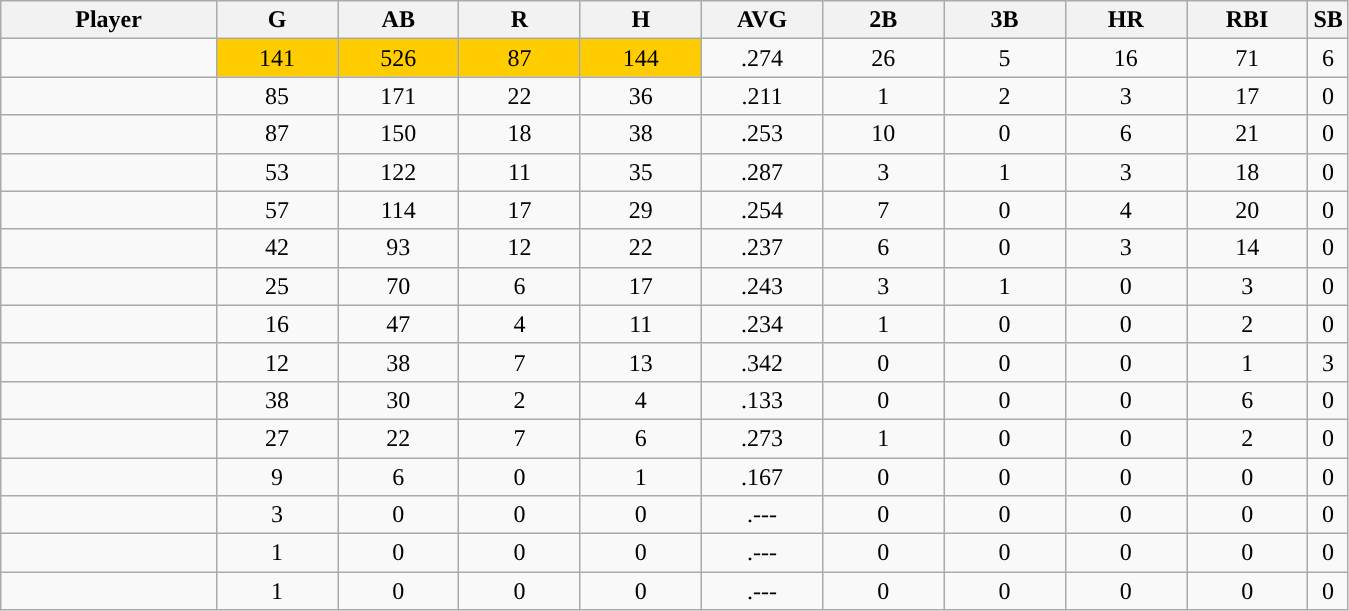<table class="wikitable sortable">
<tr>
<th bgcolor="#DDDDFF" width="16%">Player</th>
<th bgcolor="#DDDDFF" width="9%">G</th>
<th bgcolor="#DDDDFF" width="9%">AB</th>
<th bgcolor="#DDDDFF" width="9%">R</th>
<th bgcolor="#DDDDFF" width="9%">H</th>
<th bgcolor="#DDDDFF" width="9%">AVG</th>
<th bgcolor="#DDDDFF" width="9%">2B</th>
<th bgcolor="#DDDDFF" width="9%">3B</th>
<th bgcolor="#DDDDFF" width="9%">HR</th>
<th bgcolor="#DDDDFF" width="9%">RBI</th>
<th bgcolor="#DDDDFF" width="9%">SB</th>
</tr>
<tr align="center">
<td></td>
<td style="background:#fc0;">141</td>
<td style="background:#fc0;">526</td>
<td style="background:#fc0;">87</td>
<td style="background:#fc0;">144</td>
<td>.274</td>
<td>26</td>
<td>5</td>
<td>16</td>
<td>71</td>
<td>6</td>
</tr>
<tr align="center">
<td></td>
<td>85</td>
<td>171</td>
<td>22</td>
<td>36</td>
<td>.211</td>
<td>1</td>
<td>2</td>
<td>3</td>
<td>17</td>
<td>0</td>
</tr>
<tr align="center">
<td></td>
<td>87</td>
<td>150</td>
<td>18</td>
<td>38</td>
<td>.253</td>
<td>10</td>
<td>0</td>
<td>6</td>
<td>21</td>
<td>0</td>
</tr>
<tr align="center">
<td></td>
<td>53</td>
<td>122</td>
<td>11</td>
<td>35</td>
<td>.287</td>
<td>3</td>
<td>1</td>
<td>3</td>
<td>18</td>
<td>0</td>
</tr>
<tr align="center">
<td></td>
<td>57</td>
<td>114</td>
<td>17</td>
<td>29</td>
<td>.254</td>
<td>7</td>
<td>0</td>
<td>4</td>
<td>20</td>
<td>0</td>
</tr>
<tr align="center">
<td></td>
<td>42</td>
<td>93</td>
<td>12</td>
<td>22</td>
<td>.237</td>
<td>6</td>
<td>0</td>
<td>3</td>
<td>14</td>
<td>0</td>
</tr>
<tr align="center">
<td></td>
<td>25</td>
<td>70</td>
<td>6</td>
<td>17</td>
<td>.243</td>
<td>3</td>
<td>1</td>
<td>0</td>
<td>3</td>
<td>0</td>
</tr>
<tr align="center">
<td></td>
<td>16</td>
<td>47</td>
<td>4</td>
<td>11</td>
<td>.234</td>
<td>1</td>
<td>0</td>
<td>0</td>
<td>2</td>
<td>0</td>
</tr>
<tr align="center">
<td></td>
<td>12</td>
<td>38</td>
<td>7</td>
<td>13</td>
<td>.342</td>
<td>0</td>
<td>0</td>
<td>0</td>
<td>1</td>
<td>3</td>
</tr>
<tr align="center">
<td></td>
<td>38</td>
<td>30</td>
<td>2</td>
<td>4</td>
<td>.133</td>
<td>0</td>
<td>0</td>
<td>0</td>
<td>6</td>
<td>0</td>
</tr>
<tr align="center">
<td></td>
<td>27</td>
<td>22</td>
<td>7</td>
<td>6</td>
<td>.273</td>
<td>1</td>
<td>0</td>
<td>0</td>
<td>2</td>
<td>0</td>
</tr>
<tr align="center">
<td></td>
<td>9</td>
<td>6</td>
<td>0</td>
<td>1</td>
<td>.167</td>
<td>0</td>
<td>0</td>
<td>0</td>
<td>0</td>
<td>0</td>
</tr>
<tr align="center">
<td></td>
<td>3</td>
<td>0</td>
<td>0</td>
<td>0</td>
<td>.---</td>
<td>0</td>
<td>0</td>
<td>0</td>
<td>0</td>
<td>0</td>
</tr>
<tr align="center">
<td></td>
<td>1</td>
<td>0</td>
<td>0</td>
<td>0</td>
<td>.---</td>
<td>0</td>
<td>0</td>
<td>0</td>
<td>0</td>
<td>0</td>
</tr>
<tr align="center">
<td></td>
<td>1</td>
<td>0</td>
<td>0</td>
<td>0</td>
<td>.---</td>
<td>0</td>
<td>0</td>
<td>0</td>
<td>0</td>
<td>0</td>
</tr>
</table>
